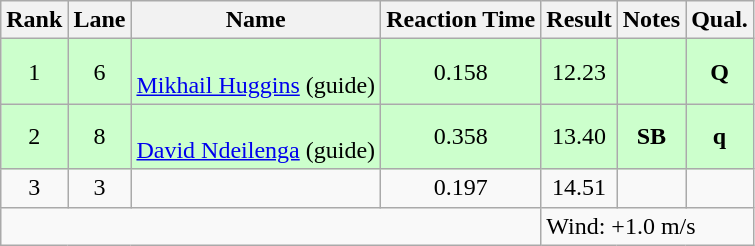<table class="wikitable" style="text-align:center">
<tr>
<th>Rank</th>
<th>Lane</th>
<th>Name</th>
<th>Reaction Time</th>
<th>Result</th>
<th>Notes</th>
<th>Qual.</th>
</tr>
<tr bgcolor=ccffcc>
<td>1</td>
<td>6</td>
<td align="left"><br><a href='#'>Mikhail Huggins</a> (guide)</td>
<td>0.158</td>
<td>12.23</td>
<td></td>
<td><strong>Q</strong></td>
</tr>
<tr bgcolor=ccffcc>
<td>2</td>
<td>8</td>
<td align="left"><br><a href='#'>David Ndeilenga</a> (guide)</td>
<td>0.358</td>
<td>13.40</td>
<td><strong>SB</strong></td>
<td><strong>q</strong></td>
</tr>
<tr>
<td>3</td>
<td>3</td>
<td align="left"></td>
<td>0.197</td>
<td>14.51</td>
<td></td>
<td></td>
</tr>
<tr class="sortbottom">
<td colspan=4></td>
<td colspan="3" style="text-align:left;">Wind: +1.0 m/s</td>
</tr>
</table>
